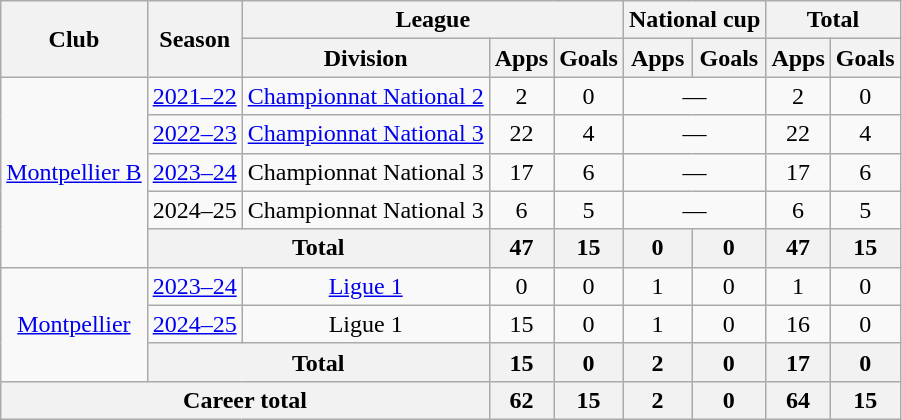<table class="wikitable" Style="text-align: center">
<tr>
<th rowspan="2">Club</th>
<th rowspan="2">Season</th>
<th colspan="3">League</th>
<th colspan="2">National cup</th>
<th colspan="2">Total</th>
</tr>
<tr>
<th>Division</th>
<th>Apps</th>
<th>Goals</th>
<th>Apps</th>
<th>Goals</th>
<th>Apps</th>
<th>Goals</th>
</tr>
<tr>
<td rowspan="5"><a href='#'>Montpellier B</a></td>
<td><a href='#'>2021–22</a></td>
<td><a href='#'>Championnat National 2</a></td>
<td>2</td>
<td>0</td>
<td colspan="2">—</td>
<td>2</td>
<td>0</td>
</tr>
<tr>
<td><a href='#'>2022–23</a></td>
<td><a href='#'>Championnat National 3</a></td>
<td>22</td>
<td>4</td>
<td colspan="2">—</td>
<td>22</td>
<td>4</td>
</tr>
<tr>
<td><a href='#'>2023–24</a></td>
<td>Championnat National 3</td>
<td>17</td>
<td>6</td>
<td colspan="2">—</td>
<td>17</td>
<td>6</td>
</tr>
<tr>
<td>2024–25</td>
<td>Championnat National 3</td>
<td>6</td>
<td>5</td>
<td colspan="2">—</td>
<td>6</td>
<td>5</td>
</tr>
<tr>
<th colspan="2">Total</th>
<th>47</th>
<th>15</th>
<th>0</th>
<th>0</th>
<th>47</th>
<th>15</th>
</tr>
<tr>
<td rowspan="3"><a href='#'>Montpellier</a></td>
<td><a href='#'>2023–24</a></td>
<td><a href='#'>Ligue 1</a></td>
<td>0</td>
<td>0</td>
<td>1</td>
<td>0</td>
<td>1</td>
<td>0</td>
</tr>
<tr>
<td><a href='#'>2024–25</a></td>
<td>Ligue 1</td>
<td>15</td>
<td>0</td>
<td>1</td>
<td>0</td>
<td>16</td>
<td>0</td>
</tr>
<tr>
<th colspan="2">Total</th>
<th>15</th>
<th>0</th>
<th>2</th>
<th>0</th>
<th>17</th>
<th>0</th>
</tr>
<tr>
<th colspan="3">Career total</th>
<th>62</th>
<th>15</th>
<th>2</th>
<th>0</th>
<th>64</th>
<th>15</th>
</tr>
</table>
